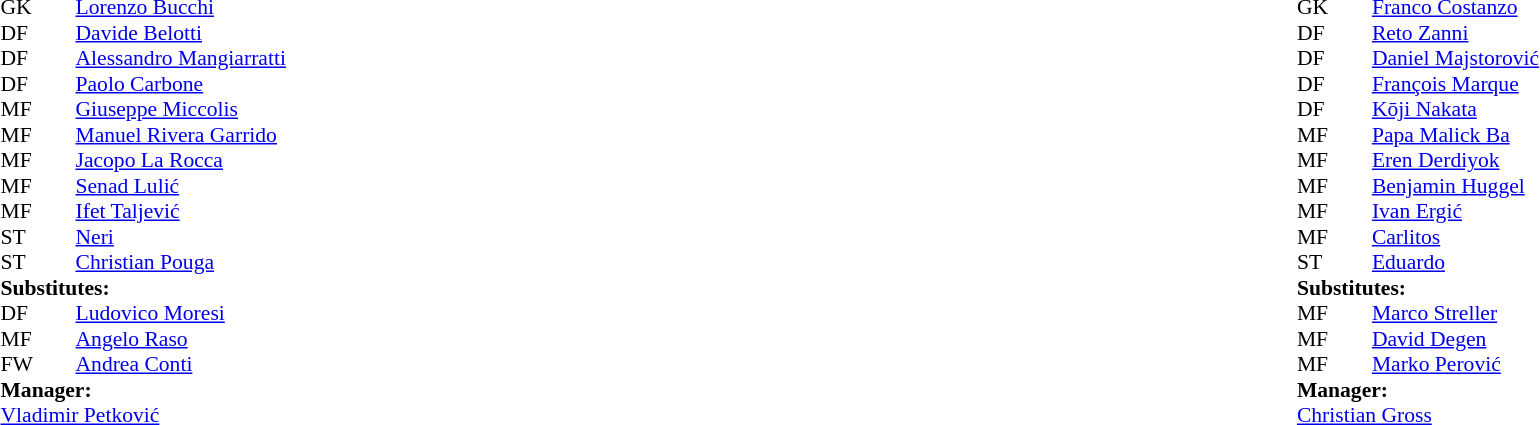<table width="100%">
<tr>
<td valign="top" width="40%"><br><table style="font-size: 90%" cellspacing="0" cellpadding="0">
<tr>
<th width="25"></th>
<th width="25"></th>
</tr>
<tr>
<td>GK</td>
<td></td>
<td> <a href='#'>Lorenzo Bucchi</a></td>
<td></td>
</tr>
<tr>
<td>DF</td>
<td></td>
<td> <a href='#'>Davide Belotti</a></td>
<td></td>
<td></td>
</tr>
<tr>
<td>DF</td>
<td></td>
<td> <a href='#'>Alessandro Mangiarratti</a></td>
</tr>
<tr>
<td>DF</td>
<td></td>
<td> <a href='#'>Paolo Carbone</a></td>
</tr>
<tr>
<td>MF</td>
<td></td>
<td> <a href='#'>Giuseppe Miccolis</a></td>
<td></td>
<td></td>
</tr>
<tr>
<td>MF</td>
<td></td>
<td> <a href='#'>Manuel Rivera Garrido</a></td>
<td></td>
<td></td>
</tr>
<tr>
<td>MF</td>
<td></td>
<td> <a href='#'>Jacopo La Rocca</a></td>
</tr>
<tr>
<td>MF</td>
<td></td>
<td> <a href='#'>Senad Lulić</a></td>
</tr>
<tr>
<td>MF</td>
<td></td>
<td> <a href='#'>Ifet Taljević</a></td>
</tr>
<tr>
<td>ST</td>
<td></td>
<td> <a href='#'>Neri</a></td>
</tr>
<tr>
<td>ST</td>
<td></td>
<td> <a href='#'>Christian Pouga</a></td>
</tr>
<tr>
<td colspan=4><strong>Substitutes:</strong></td>
</tr>
<tr>
<td>DF</td>
<td></td>
<td> <a href='#'>Ludovico Moresi</a></td>
<td></td>
<td></td>
</tr>
<tr>
<td>MF</td>
<td></td>
<td> <a href='#'>Angelo Raso</a></td>
<td></td>
<td></td>
</tr>
<tr>
<td>FW</td>
<td></td>
<td> <a href='#'>Andrea Conti</a></td>
<td></td>
<td></td>
</tr>
<tr>
<td colspan=4><strong>Manager:</strong></td>
</tr>
<tr>
<td colspan="4"> <a href='#'>Vladimir Petković</a></td>
</tr>
</table>
</td>
<td valign="top"></td>
<td valign="top" width="50%"><br><table style="font-size: 90%" cellspacing="0" cellpadding="0" align=center>
<tr>
<td colspan="4"></td>
</tr>
<tr>
<th width="25"></th>
<th width="25"></th>
</tr>
<tr>
<td>GK</td>
<td></td>
<td> <a href='#'>Franco Costanzo</a></td>
</tr>
<tr>
<td>DF</td>
<td></td>
<td> <a href='#'>Reto Zanni</a></td>
</tr>
<tr>
<td>DF</td>
<td></td>
<td> <a href='#'>Daniel Majstorović</a></td>
</tr>
<tr>
<td>DF</td>
<td></td>
<td> <a href='#'>François Marque</a></td>
</tr>
<tr>
<td>DF</td>
<td></td>
<td> <a href='#'>Kōji Nakata</a></td>
</tr>
<tr>
<td>MF</td>
<td></td>
<td> <a href='#'>Papa Malick Ba</a></td>
</tr>
<tr>
<td>MF</td>
<td></td>
<td> <a href='#'>Eren Derdiyok</a></td>
<td></td>
<td></td>
</tr>
<tr>
<td>MF</td>
<td></td>
<td> <a href='#'>Benjamin Huggel</a></td>
</tr>
<tr>
<td>MF</td>
<td></td>
<td> <a href='#'>Ivan Ergić</a></td>
</tr>
<tr>
<td>MF</td>
<td></td>
<td> <a href='#'>Carlitos</a></td>
<td></td>
<td></td>
</tr>
<tr>
<td>ST</td>
<td></td>
<td> <a href='#'>Eduardo</a></td>
<td></td>
<td></td>
</tr>
<tr>
<td colspan=4><strong>Substitutes:</strong></td>
</tr>
<tr>
<td>MF</td>
<td></td>
<td> <a href='#'>Marco Streller</a></td>
<td></td>
<td></td>
</tr>
<tr>
<td>MF</td>
<td></td>
<td> <a href='#'>David Degen</a></td>
<td></td>
<td></td>
</tr>
<tr>
<td>MF</td>
<td></td>
<td> <a href='#'>Marko Perović</a></td>
<td></td>
<td></td>
</tr>
<tr>
<td colspan=4><strong>Manager:</strong></td>
</tr>
<tr>
<td colspan="4"> <a href='#'>Christian Gross</a></td>
</tr>
</table>
</td>
</tr>
</table>
